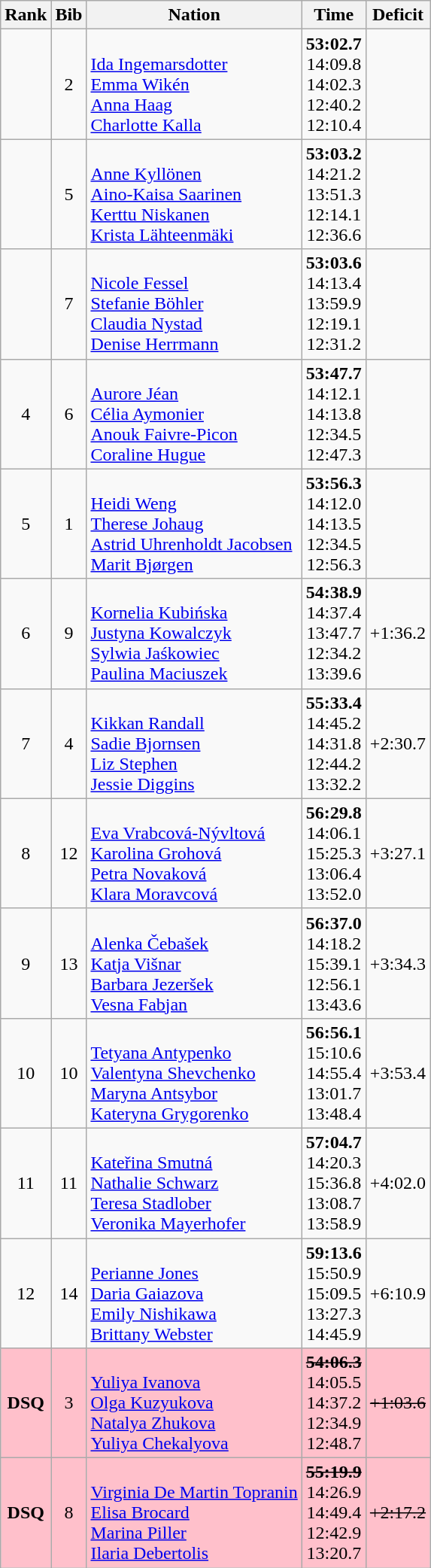<table class="wikitable sortable" style="text-align:center">
<tr>
<th>Rank</th>
<th>Bib</th>
<th>Nation</th>
<th>Time</th>
<th>Deficit</th>
</tr>
<tr>
<td></td>
<td>2</td>
<td align=left><br><a href='#'>Ida Ingemarsdotter</a><br><a href='#'>Emma Wikén</a><br><a href='#'>Anna Haag</a><br><a href='#'>Charlotte Kalla</a></td>
<td><strong>53:02.7</strong><br>14:09.8<br>14:02.3<br>12:40.2<br>12:10.4</td>
<td></td>
</tr>
<tr>
<td></td>
<td>5</td>
<td align=left><br><a href='#'>Anne Kyllönen</a><br><a href='#'>Aino-Kaisa Saarinen</a><br><a href='#'>Kerttu Niskanen</a><br><a href='#'>Krista Lähteenmäki</a></td>
<td><strong>53:03.2</strong><br>14:21.2<br>13:51.3<br>12:14.1<br>12:36.6</td>
<td></td>
</tr>
<tr>
<td></td>
<td>7</td>
<td align=left><br><a href='#'>Nicole Fessel</a><br><a href='#'>Stefanie Böhler</a><br><a href='#'>Claudia Nystad</a><br><a href='#'>Denise Herrmann</a></td>
<td><strong>53:03.6</strong><br>14:13.4<br>13:59.9<br>12:19.1<br>12:31.2</td>
<td></td>
</tr>
<tr>
<td>4</td>
<td>6</td>
<td align=left><br><a href='#'>Aurore Jéan</a><br><a href='#'>Célia Aymonier</a><br><a href='#'>Anouk Faivre-Picon</a><br><a href='#'>Coraline Hugue</a></td>
<td><strong>53:47.7</strong><br>14:12.1<br>14:13.8<br>12:34.5<br>12:47.3</td>
<td></td>
</tr>
<tr>
<td>5</td>
<td>1</td>
<td align=left><br><a href='#'>Heidi Weng</a><br><a href='#'>Therese Johaug</a><br><a href='#'>Astrid Uhrenholdt Jacobsen</a><br><a href='#'>Marit Bjørgen</a></td>
<td><strong>53:56.3</strong><br>14:12.0<br>14:13.5<br>12:34.5<br>12:56.3</td>
<td></td>
</tr>
<tr>
<td>6</td>
<td>9</td>
<td align=left><br><a href='#'>Kornelia Kubińska</a><br><a href='#'>Justyna Kowalczyk</a><br><a href='#'>Sylwia Jaśkowiec</a><br><a href='#'>Paulina Maciuszek</a></td>
<td><strong>54:38.9</strong><br>14:37.4<br>13:47.7<br>12:34.2<br>13:39.6</td>
<td>+1:36.2</td>
</tr>
<tr>
<td>7</td>
<td>4</td>
<td align=left><br><a href='#'>Kikkan Randall</a><br><a href='#'>Sadie Bjornsen</a><br><a href='#'>Liz Stephen</a><br><a href='#'>Jessie Diggins</a></td>
<td><strong>55:33.4</strong><br>14:45.2<br>14:31.8<br>12:44.2<br>13:32.2</td>
<td>+2:30.7</td>
</tr>
<tr>
<td>8</td>
<td>12</td>
<td align=left><br><a href='#'>Eva Vrabcová-Nývltová</a><br><a href='#'>Karolina Grohová</a><br><a href='#'>Petra Novaková</a><br><a href='#'>Klara Moravcová</a></td>
<td><strong>56:29.8</strong><br>14:06.1<br>15:25.3<br>13:06.4<br>13:52.0</td>
<td>+3:27.1</td>
</tr>
<tr>
<td>9</td>
<td>13</td>
<td align=left><br><a href='#'>Alenka Čebašek</a><br><a href='#'>Katja Višnar</a><br><a href='#'>Barbara Jezeršek</a><br><a href='#'>Vesna Fabjan</a></td>
<td><strong>56:37.0</strong><br>14:18.2<br>15:39.1<br>12:56.1<br>13:43.6</td>
<td>+3:34.3</td>
</tr>
<tr>
<td>10</td>
<td>10</td>
<td align=left><br><a href='#'>Tetyana Antypenko</a><br><a href='#'>Valentyna Shevchenko</a><br><a href='#'>Maryna Antsybor</a> <br><a href='#'>Kateryna Grygorenko</a></td>
<td><strong>56:56.1</strong><br>15:10.6<br>14:55.4<br>13:01.7<br>13:48.4</td>
<td>+3:53.4</td>
</tr>
<tr>
<td>11</td>
<td>11</td>
<td align=left><br><a href='#'>Kateřina Smutná</a><br><a href='#'>Nathalie Schwarz</a><br><a href='#'>Teresa Stadlober</a><br><a href='#'>Veronika Mayerhofer</a></td>
<td><strong>57:04.7</strong><br>14:20.3<br>15:36.8<br>13:08.7<br>13:58.9</td>
<td>+4:02.0</td>
</tr>
<tr>
<td>12</td>
<td>14</td>
<td align=left><br><a href='#'>Perianne Jones</a><br><a href='#'>Daria Gaiazova</a><br><a href='#'>Emily Nishikawa</a><br><a href='#'>Brittany Webster</a></td>
<td><strong>59:13.6</strong><br>15:50.9<br>15:09.5<br>13:27.3<br>14:45.9</td>
<td>+6:10.9</td>
</tr>
<tr bgcolor="pink">
<td><strong>DSQ</strong></td>
<td>3</td>
<td align=left><br><a href='#'>Yuliya Ivanova</a><br><a href='#'>Olga Kuzyukova</a><br><a href='#'>Natalya Zhukova</a><br><a href='#'>Yuliya Chekalyova</a></td>
<td><strong><s>54:06.3</s></strong><br>14:05.5<br>14:37.2<br>12:34.9<br>12:48.7</td>
<td><s>+1:03.6</s></td>
</tr>
<tr bgcolor="pink">
<td><strong>DSQ</strong></td>
<td>8</td>
<td align=left><br><a href='#'>Virginia De Martin Topranin</a><br><a href='#'>Elisa Brocard</a><br><a href='#'>Marina Piller</a><br><a href='#'>Ilaria Debertolis</a></td>
<td><strong><s>55:19.9</s></strong><br>14:26.9<br>14:49.4<br>12:42.9<br>13:20.7</td>
<td><s>+2:17.2</s></td>
</tr>
</table>
